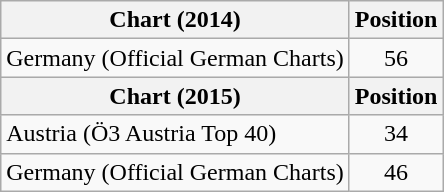<table class="wikitable">
<tr>
<th>Chart (2014)</th>
<th>Position</th>
</tr>
<tr>
<td>Germany (Official German Charts)</td>
<td align="center">56</td>
</tr>
<tr>
<th>Chart (2015)</th>
<th>Position</th>
</tr>
<tr>
<td>Austria (Ö3 Austria Top 40)</td>
<td align="center">34</td>
</tr>
<tr>
<td>Germany (Official German Charts)</td>
<td align="center">46</td>
</tr>
</table>
